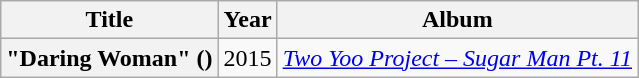<table class="wikitable plainrowheaders" style="text-align:center">
<tr>
<th scope="col">Title</th>
<th scope="col">Year</th>
<th scope="col">Album</th>
</tr>
<tr>
<th scope="row">"Daring Woman" ()<br></th>
<td>2015</td>
<td><em><a href='#'>Two Yoo Project – Sugar Man Pt. 11</a></em></td>
</tr>
</table>
